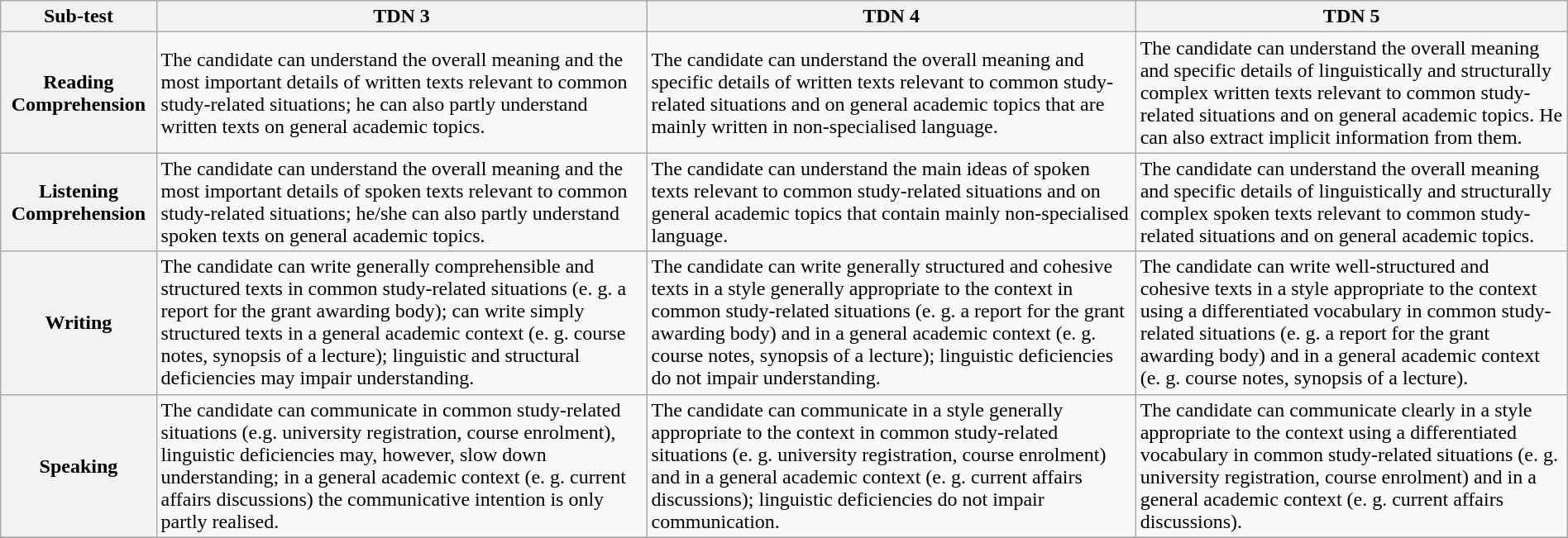<table class="wikitable" width="100%">
<tr>
<th scope="col">Sub-test</th>
<th scope="col">TDN 3</th>
<th scope="col">TDN 4</th>
<th scope="col">TDN 5</th>
</tr>
<tr>
<th scope="row">Reading Comprehension</th>
<td>The candidate can understand the overall meaning and the most important details of written texts relevant to common study-related situations; he can also partly understand written texts on general academic topics.</td>
<td>The candidate can understand the overall meaning and specific details of written texts relevant to common study-related situations and on general academic topics that are mainly written in non-specialised language.</td>
<td>The candidate can understand the overall meaning and specific details of linguistically and structurally complex written texts relevant to common study-related situations and on general academic topics. He can also extract implicit information from them.</td>
</tr>
<tr>
<th scope="row">Listening Comprehension</th>
<td>The candidate can understand the overall meaning and the most important details of spoken texts relevant to common study-related situations; he/she can also partly understand spoken texts on general academic topics.</td>
<td>The candidate can understand the main ideas of spoken texts relevant to common study-related situations and on general academic topics that contain mainly non-specialised language.</td>
<td>The candidate can understand the overall meaning and specific details of linguistically and structurally complex spoken texts relevant to common study-related situations and on general academic topics.</td>
</tr>
<tr>
<th scope="row">Writing</th>
<td>The candidate can write generally comprehensible and structured texts in common study-related situations (e. g. a report for the grant awarding body); can write simply structured texts in a general academic context (e. g. course notes, synopsis of a lecture); linguistic and structural deficiencies may impair understanding.</td>
<td>The candidate can write generally structured and cohesive texts in a style generally appropriate to the context in common study-related situations (e. g. a report for the grant awarding body) and in a general academic context (e. g. course notes, synopsis of a lecture); linguistic deficiencies do not impair understanding.</td>
<td>The candidate can write well-structured and cohesive texts in a style appropriate to the context using a differentiated vocabulary in common study-related situations (e. g. a report for the grant awarding body) and in a general academic context (e. g. course notes, synopsis of a lecture).</td>
</tr>
<tr>
<th scope="row">Speaking</th>
<td>The candidate can communicate in common study-related situations (e.g. university registration, course enrolment), linguistic deficiencies may, however, slow down understanding; in a general academic context (e. g. current affairs discussions) the communicative intention is only partly realised.</td>
<td>The candidate can communicate in a style generally appropriate to the context in common study-related situations (e. g. university registration, course enrolment) and in a general academic context (e. g. current affairs discussions); linguistic deficiencies do not impair communication.</td>
<td>The candidate can communicate clearly in a style appropriate to the context using a differentiated vocabulary in common study-related situations (e. g. university registration, course enrolment) and in a general academic context (e. g. current affairs discussions).</td>
</tr>
<tr>
</tr>
</table>
